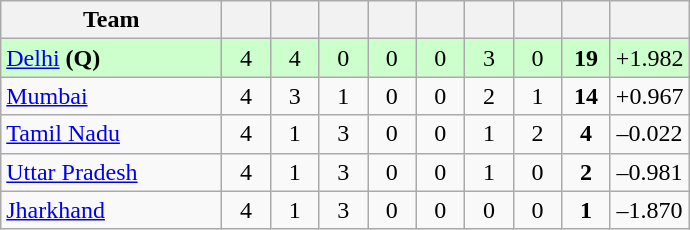<table class="wikitable" style="text-align:center">
<tr>
<th style="width:140px;">Team</th>
<th style="width:25px;"></th>
<th style="width:25px;"></th>
<th style="width:25px;"></th>
<th style="width:25px;"></th>
<th style="width:25px;"></th>
<th style="width:25px;"></th>
<th style="width:25px;"></th>
<th style="width:25px;"></th>
<th style="width:40px;"></th>
</tr>
<tr style="background:#cfc;">
<td style="text-align:left"><a href='#'>Delhi</a> <strong>(Q)</strong></td>
<td>4</td>
<td>4</td>
<td>0</td>
<td>0</td>
<td>0</td>
<td>3</td>
<td>0</td>
<td><strong>19</strong></td>
<td>+1.982</td>
</tr>
<tr>
<td style="text-align:left"><a href='#'>Mumbai</a></td>
<td>4</td>
<td>3</td>
<td>1</td>
<td>0</td>
<td>0</td>
<td>2</td>
<td>1</td>
<td><strong>14</strong></td>
<td>+0.967</td>
</tr>
<tr>
<td style="text-align:left"><a href='#'>Tamil Nadu</a></td>
<td>4</td>
<td>1</td>
<td>3</td>
<td>0</td>
<td>0</td>
<td>1</td>
<td>2</td>
<td><strong>4</strong></td>
<td>–0.022</td>
</tr>
<tr>
<td style="text-align:left"><a href='#'>Uttar Pradesh</a></td>
<td>4</td>
<td>1</td>
<td>3</td>
<td>0</td>
<td>0</td>
<td>1</td>
<td>0</td>
<td><strong>2</strong></td>
<td>–0.981</td>
</tr>
<tr>
<td style="text-align:left"><a href='#'>Jharkhand</a></td>
<td>4</td>
<td>1</td>
<td>3</td>
<td>0</td>
<td>0</td>
<td>0</td>
<td>0</td>
<td><strong>1</strong></td>
<td>–1.870</td>
</tr>
</table>
